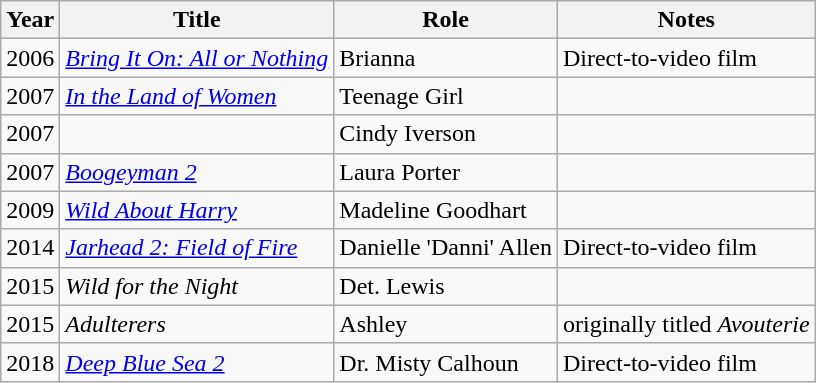<table class="wikitable sortable">
<tr>
<th>Year</th>
<th>Title</th>
<th>Role</th>
<th class="unsortable">Notes</th>
</tr>
<tr>
<td>2006</td>
<td><em><a href='#'>Bring It On: All or Nothing</a></em></td>
<td>Brianna</td>
<td>Direct-to-video film</td>
</tr>
<tr>
<td>2007</td>
<td><em><a href='#'>In the Land of Women</a></em></td>
<td>Teenage Girl</td>
<td></td>
</tr>
<tr>
<td>2007</td>
<td><em></em></td>
<td>Cindy Iverson</td>
<td></td>
</tr>
<tr>
<td>2007</td>
<td><em><a href='#'>Boogeyman 2</a></em></td>
<td>Laura Porter</td>
<td></td>
</tr>
<tr>
<td>2009</td>
<td><em><a href='#'>Wild About Harry</a></em></td>
<td>Madeline Goodhart</td>
<td></td>
</tr>
<tr>
<td>2014</td>
<td><em><a href='#'>Jarhead 2: Field of Fire</a></em></td>
<td>Danielle 'Danni' Allen</td>
<td>Direct-to-video film</td>
</tr>
<tr>
<td>2015</td>
<td><em>Wild for the Night</em></td>
<td>Det. Lewis</td>
<td></td>
</tr>
<tr>
<td>2015</td>
<td><em>Adulterers</em></td>
<td>Ashley</td>
<td>originally titled <em>Avouterie</em></td>
</tr>
<tr>
<td>2018</td>
<td><em><a href='#'>Deep Blue Sea 2</a></em></td>
<td>Dr. Misty Calhoun</td>
<td>Direct-to-video film</td>
</tr>
</table>
